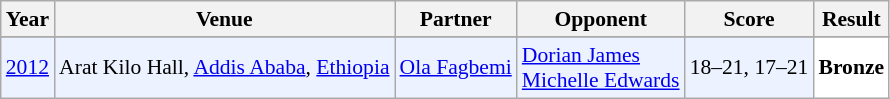<table class="sortable wikitable" style="font-size: 90%;">
<tr>
<th>Year</th>
<th>Venue</th>
<th>Partner</th>
<th>Opponent</th>
<th>Score</th>
<th>Result</th>
</tr>
<tr>
</tr>
<tr style="background:#ECF2FF">
<td align="center"><a href='#'>2012</a></td>
<td align="left">Arat Kilo Hall, <a href='#'>Addis Ababa</a>, <a href='#'>Ethiopia</a></td>
<td align="left"> <a href='#'>Ola Fagbemi</a></td>
<td align="left"> <a href='#'>Dorian James</a><br> <a href='#'>Michelle Edwards</a></td>
<td align="left">18–21, 17–21</td>
<td style="text-align:left; background:white"> <strong>Bronze</strong></td>
</tr>
</table>
